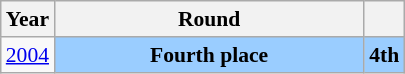<table class="wikitable" style="text-align: center; font-size:90%">
<tr>
<th>Year</th>
<th style="width:200px">Round</th>
<th></th>
</tr>
<tr>
<td><a href='#'>2004</a></td>
<td bgcolor="9acdff"><strong>Fourth place</strong></td>
<td bgcolor="9acdff"><strong>4th</strong></td>
</tr>
</table>
